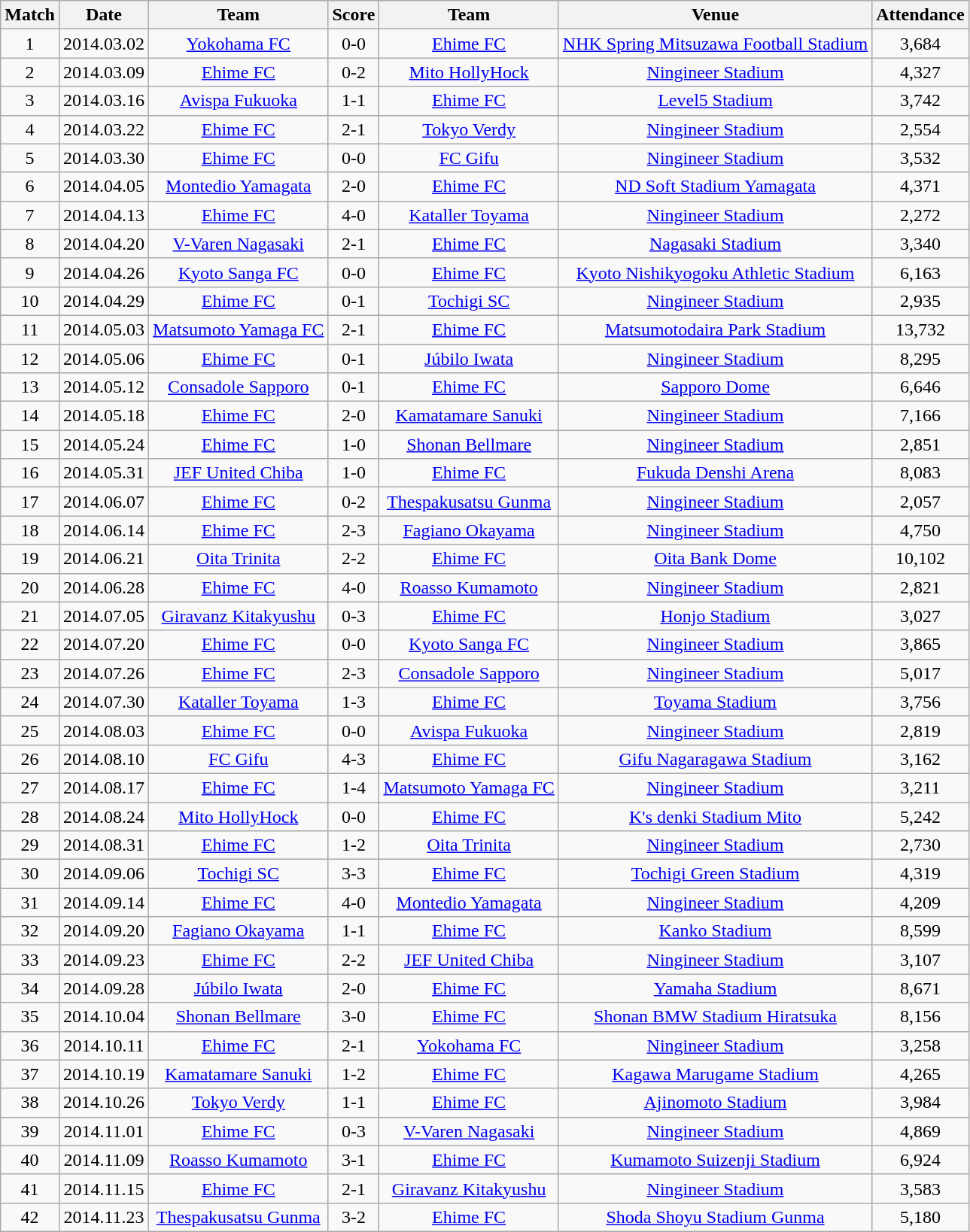<table class="wikitable" style="text-align:center;">
<tr>
<th>Match</th>
<th>Date</th>
<th>Team</th>
<th>Score</th>
<th>Team</th>
<th>Venue</th>
<th>Attendance</th>
</tr>
<tr>
<td>1</td>
<td>2014.03.02</td>
<td><a href='#'>Yokohama FC</a></td>
<td>0-0</td>
<td><a href='#'>Ehime FC</a></td>
<td><a href='#'>NHK Spring Mitsuzawa Football Stadium</a></td>
<td>3,684</td>
</tr>
<tr>
<td>2</td>
<td>2014.03.09</td>
<td><a href='#'>Ehime FC</a></td>
<td>0-2</td>
<td><a href='#'>Mito HollyHock</a></td>
<td><a href='#'>Ningineer Stadium</a></td>
<td>4,327</td>
</tr>
<tr>
<td>3</td>
<td>2014.03.16</td>
<td><a href='#'>Avispa Fukuoka</a></td>
<td>1-1</td>
<td><a href='#'>Ehime FC</a></td>
<td><a href='#'>Level5 Stadium</a></td>
<td>3,742</td>
</tr>
<tr>
<td>4</td>
<td>2014.03.22</td>
<td><a href='#'>Ehime FC</a></td>
<td>2-1</td>
<td><a href='#'>Tokyo Verdy</a></td>
<td><a href='#'>Ningineer Stadium</a></td>
<td>2,554</td>
</tr>
<tr>
<td>5</td>
<td>2014.03.30</td>
<td><a href='#'>Ehime FC</a></td>
<td>0-0</td>
<td><a href='#'>FC Gifu</a></td>
<td><a href='#'>Ningineer Stadium</a></td>
<td>3,532</td>
</tr>
<tr>
<td>6</td>
<td>2014.04.05</td>
<td><a href='#'>Montedio Yamagata</a></td>
<td>2-0</td>
<td><a href='#'>Ehime FC</a></td>
<td><a href='#'>ND Soft Stadium Yamagata</a></td>
<td>4,371</td>
</tr>
<tr>
<td>7</td>
<td>2014.04.13</td>
<td><a href='#'>Ehime FC</a></td>
<td>4-0</td>
<td><a href='#'>Kataller Toyama</a></td>
<td><a href='#'>Ningineer Stadium</a></td>
<td>2,272</td>
</tr>
<tr>
<td>8</td>
<td>2014.04.20</td>
<td><a href='#'>V-Varen Nagasaki</a></td>
<td>2-1</td>
<td><a href='#'>Ehime FC</a></td>
<td><a href='#'>Nagasaki Stadium</a></td>
<td>3,340</td>
</tr>
<tr>
<td>9</td>
<td>2014.04.26</td>
<td><a href='#'>Kyoto Sanga FC</a></td>
<td>0-0</td>
<td><a href='#'>Ehime FC</a></td>
<td><a href='#'>Kyoto Nishikyogoku Athletic Stadium</a></td>
<td>6,163</td>
</tr>
<tr>
<td>10</td>
<td>2014.04.29</td>
<td><a href='#'>Ehime FC</a></td>
<td>0-1</td>
<td><a href='#'>Tochigi SC</a></td>
<td><a href='#'>Ningineer Stadium</a></td>
<td>2,935</td>
</tr>
<tr>
<td>11</td>
<td>2014.05.03</td>
<td><a href='#'>Matsumoto Yamaga FC</a></td>
<td>2-1</td>
<td><a href='#'>Ehime FC</a></td>
<td><a href='#'>Matsumotodaira Park Stadium</a></td>
<td>13,732</td>
</tr>
<tr>
<td>12</td>
<td>2014.05.06</td>
<td><a href='#'>Ehime FC</a></td>
<td>0-1</td>
<td><a href='#'>Júbilo Iwata</a></td>
<td><a href='#'>Ningineer Stadium</a></td>
<td>8,295</td>
</tr>
<tr>
<td>13</td>
<td>2014.05.12</td>
<td><a href='#'>Consadole Sapporo</a></td>
<td>0-1</td>
<td><a href='#'>Ehime FC</a></td>
<td><a href='#'>Sapporo Dome</a></td>
<td>6,646</td>
</tr>
<tr>
<td>14</td>
<td>2014.05.18</td>
<td><a href='#'>Ehime FC</a></td>
<td>2-0</td>
<td><a href='#'>Kamatamare Sanuki</a></td>
<td><a href='#'>Ningineer Stadium</a></td>
<td>7,166</td>
</tr>
<tr>
<td>15</td>
<td>2014.05.24</td>
<td><a href='#'>Ehime FC</a></td>
<td>1-0</td>
<td><a href='#'>Shonan Bellmare</a></td>
<td><a href='#'>Ningineer Stadium</a></td>
<td>2,851</td>
</tr>
<tr>
<td>16</td>
<td>2014.05.31</td>
<td><a href='#'>JEF United Chiba</a></td>
<td>1-0</td>
<td><a href='#'>Ehime FC</a></td>
<td><a href='#'>Fukuda Denshi Arena</a></td>
<td>8,083</td>
</tr>
<tr>
<td>17</td>
<td>2014.06.07</td>
<td><a href='#'>Ehime FC</a></td>
<td>0-2</td>
<td><a href='#'>Thespakusatsu Gunma</a></td>
<td><a href='#'>Ningineer Stadium</a></td>
<td>2,057</td>
</tr>
<tr>
<td>18</td>
<td>2014.06.14</td>
<td><a href='#'>Ehime FC</a></td>
<td>2-3</td>
<td><a href='#'>Fagiano Okayama</a></td>
<td><a href='#'>Ningineer Stadium</a></td>
<td>4,750</td>
</tr>
<tr>
<td>19</td>
<td>2014.06.21</td>
<td><a href='#'>Oita Trinita</a></td>
<td>2-2</td>
<td><a href='#'>Ehime FC</a></td>
<td><a href='#'>Oita Bank Dome</a></td>
<td>10,102</td>
</tr>
<tr>
<td>20</td>
<td>2014.06.28</td>
<td><a href='#'>Ehime FC</a></td>
<td>4-0</td>
<td><a href='#'>Roasso Kumamoto</a></td>
<td><a href='#'>Ningineer Stadium</a></td>
<td>2,821</td>
</tr>
<tr>
<td>21</td>
<td>2014.07.05</td>
<td><a href='#'>Giravanz Kitakyushu</a></td>
<td>0-3</td>
<td><a href='#'>Ehime FC</a></td>
<td><a href='#'>Honjo Stadium</a></td>
<td>3,027</td>
</tr>
<tr>
<td>22</td>
<td>2014.07.20</td>
<td><a href='#'>Ehime FC</a></td>
<td>0-0</td>
<td><a href='#'>Kyoto Sanga FC</a></td>
<td><a href='#'>Ningineer Stadium</a></td>
<td>3,865</td>
</tr>
<tr>
<td>23</td>
<td>2014.07.26</td>
<td><a href='#'>Ehime FC</a></td>
<td>2-3</td>
<td><a href='#'>Consadole Sapporo</a></td>
<td><a href='#'>Ningineer Stadium</a></td>
<td>5,017</td>
</tr>
<tr>
<td>24</td>
<td>2014.07.30</td>
<td><a href='#'>Kataller Toyama</a></td>
<td>1-3</td>
<td><a href='#'>Ehime FC</a></td>
<td><a href='#'>Toyama Stadium</a></td>
<td>3,756</td>
</tr>
<tr>
<td>25</td>
<td>2014.08.03</td>
<td><a href='#'>Ehime FC</a></td>
<td>0-0</td>
<td><a href='#'>Avispa Fukuoka</a></td>
<td><a href='#'>Ningineer Stadium</a></td>
<td>2,819</td>
</tr>
<tr>
<td>26</td>
<td>2014.08.10</td>
<td><a href='#'>FC Gifu</a></td>
<td>4-3</td>
<td><a href='#'>Ehime FC</a></td>
<td><a href='#'>Gifu Nagaragawa Stadium</a></td>
<td>3,162</td>
</tr>
<tr>
<td>27</td>
<td>2014.08.17</td>
<td><a href='#'>Ehime FC</a></td>
<td>1-4</td>
<td><a href='#'>Matsumoto Yamaga FC</a></td>
<td><a href='#'>Ningineer Stadium</a></td>
<td>3,211</td>
</tr>
<tr>
<td>28</td>
<td>2014.08.24</td>
<td><a href='#'>Mito HollyHock</a></td>
<td>0-0</td>
<td><a href='#'>Ehime FC</a></td>
<td><a href='#'>K's denki Stadium Mito</a></td>
<td>5,242</td>
</tr>
<tr>
<td>29</td>
<td>2014.08.31</td>
<td><a href='#'>Ehime FC</a></td>
<td>1-2</td>
<td><a href='#'>Oita Trinita</a></td>
<td><a href='#'>Ningineer Stadium</a></td>
<td>2,730</td>
</tr>
<tr>
<td>30</td>
<td>2014.09.06</td>
<td><a href='#'>Tochigi SC</a></td>
<td>3-3</td>
<td><a href='#'>Ehime FC</a></td>
<td><a href='#'>Tochigi Green Stadium</a></td>
<td>4,319</td>
</tr>
<tr>
<td>31</td>
<td>2014.09.14</td>
<td><a href='#'>Ehime FC</a></td>
<td>4-0</td>
<td><a href='#'>Montedio Yamagata</a></td>
<td><a href='#'>Ningineer Stadium</a></td>
<td>4,209</td>
</tr>
<tr>
<td>32</td>
<td>2014.09.20</td>
<td><a href='#'>Fagiano Okayama</a></td>
<td>1-1</td>
<td><a href='#'>Ehime FC</a></td>
<td><a href='#'>Kanko Stadium</a></td>
<td>8,599</td>
</tr>
<tr>
<td>33</td>
<td>2014.09.23</td>
<td><a href='#'>Ehime FC</a></td>
<td>2-2</td>
<td><a href='#'>JEF United Chiba</a></td>
<td><a href='#'>Ningineer Stadium</a></td>
<td>3,107</td>
</tr>
<tr>
<td>34</td>
<td>2014.09.28</td>
<td><a href='#'>Júbilo Iwata</a></td>
<td>2-0</td>
<td><a href='#'>Ehime FC</a></td>
<td><a href='#'>Yamaha Stadium</a></td>
<td>8,671</td>
</tr>
<tr>
<td>35</td>
<td>2014.10.04</td>
<td><a href='#'>Shonan Bellmare</a></td>
<td>3-0</td>
<td><a href='#'>Ehime FC</a></td>
<td><a href='#'>Shonan BMW Stadium Hiratsuka</a></td>
<td>8,156</td>
</tr>
<tr>
<td>36</td>
<td>2014.10.11</td>
<td><a href='#'>Ehime FC</a></td>
<td>2-1</td>
<td><a href='#'>Yokohama FC</a></td>
<td><a href='#'>Ningineer Stadium</a></td>
<td>3,258</td>
</tr>
<tr>
<td>37</td>
<td>2014.10.19</td>
<td><a href='#'>Kamatamare Sanuki</a></td>
<td>1-2</td>
<td><a href='#'>Ehime FC</a></td>
<td><a href='#'>Kagawa Marugame Stadium</a></td>
<td>4,265</td>
</tr>
<tr>
<td>38</td>
<td>2014.10.26</td>
<td><a href='#'>Tokyo Verdy</a></td>
<td>1-1</td>
<td><a href='#'>Ehime FC</a></td>
<td><a href='#'>Ajinomoto Stadium</a></td>
<td>3,984</td>
</tr>
<tr>
<td>39</td>
<td>2014.11.01</td>
<td><a href='#'>Ehime FC</a></td>
<td>0-3</td>
<td><a href='#'>V-Varen Nagasaki</a></td>
<td><a href='#'>Ningineer Stadium</a></td>
<td>4,869</td>
</tr>
<tr>
<td>40</td>
<td>2014.11.09</td>
<td><a href='#'>Roasso Kumamoto</a></td>
<td>3-1</td>
<td><a href='#'>Ehime FC</a></td>
<td><a href='#'>Kumamoto Suizenji Stadium</a></td>
<td>6,924</td>
</tr>
<tr>
<td>41</td>
<td>2014.11.15</td>
<td><a href='#'>Ehime FC</a></td>
<td>2-1</td>
<td><a href='#'>Giravanz Kitakyushu</a></td>
<td><a href='#'>Ningineer Stadium</a></td>
<td>3,583</td>
</tr>
<tr>
<td>42</td>
<td>2014.11.23</td>
<td><a href='#'>Thespakusatsu Gunma</a></td>
<td>3-2</td>
<td><a href='#'>Ehime FC</a></td>
<td><a href='#'>Shoda Shoyu Stadium Gunma</a></td>
<td>5,180</td>
</tr>
</table>
